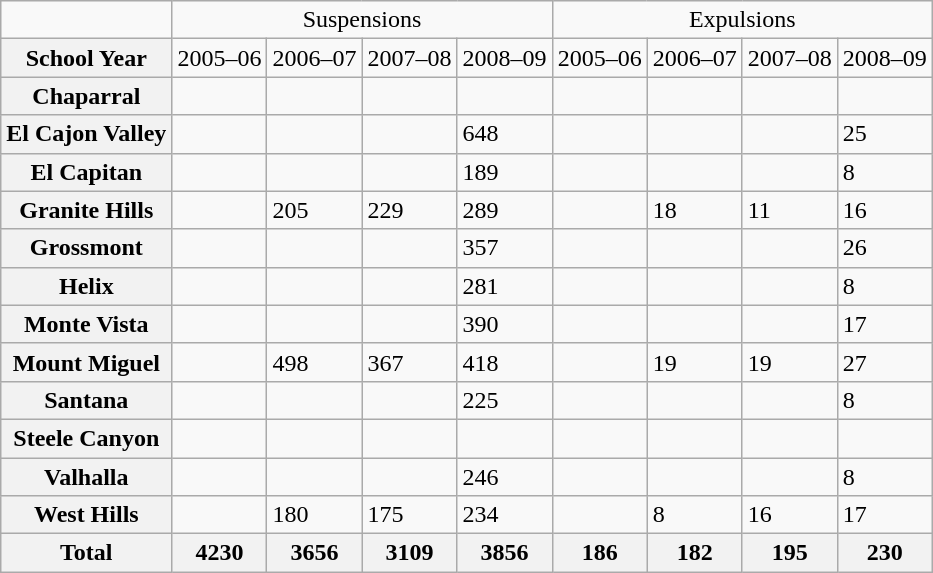<table class="wikitable" align="center;">
<tr>
<td></td>
<td align="center" colspan="4;">Suspensions</td>
<td align="center" colspan="4;">Expulsions</td>
</tr>
<tr>
<th>School Year</th>
<td>2005–06</td>
<td>2006–07</td>
<td>2007–08</td>
<td>2008–09</td>
<td>2005–06</td>
<td>2006–07</td>
<td>2007–08</td>
<td>2008–09</td>
</tr>
<tr>
<th>Chaparral</th>
<td></td>
<td></td>
<td></td>
<td></td>
<td></td>
<td></td>
<td></td>
<td></td>
</tr>
<tr>
<th>El Cajon Valley</th>
<td></td>
<td></td>
<td></td>
<td>648</td>
<td></td>
<td></td>
<td></td>
<td>25</td>
</tr>
<tr>
<th>El Capitan</th>
<td></td>
<td></td>
<td></td>
<td>189</td>
<td></td>
<td></td>
<td></td>
<td>8</td>
</tr>
<tr>
<th>Granite Hills</th>
<td></td>
<td>205</td>
<td>229</td>
<td>289</td>
<td></td>
<td>18</td>
<td>11</td>
<td>16</td>
</tr>
<tr>
<th>Grossmont</th>
<td></td>
<td></td>
<td></td>
<td>357</td>
<td></td>
<td></td>
<td></td>
<td>26</td>
</tr>
<tr>
<th>Helix</th>
<td></td>
<td></td>
<td></td>
<td>281</td>
<td></td>
<td></td>
<td></td>
<td>8</td>
</tr>
<tr>
<th>Monte Vista</th>
<td></td>
<td></td>
<td></td>
<td>390</td>
<td></td>
<td></td>
<td></td>
<td>17</td>
</tr>
<tr>
<th>Mount Miguel</th>
<td></td>
<td>498</td>
<td>367</td>
<td>418</td>
<td></td>
<td>19</td>
<td>19</td>
<td>27</td>
</tr>
<tr>
<th>Santana</th>
<td></td>
<td></td>
<td></td>
<td>225</td>
<td></td>
<td></td>
<td></td>
<td>8</td>
</tr>
<tr>
<th>Steele Canyon</th>
<td></td>
<td></td>
<td></td>
<td></td>
<td></td>
<td></td>
<td></td>
<td></td>
</tr>
<tr>
<th>Valhalla</th>
<td></td>
<td></td>
<td></td>
<td>246</td>
<td></td>
<td></td>
<td></td>
<td>8</td>
</tr>
<tr>
<th>West Hills</th>
<td></td>
<td>180</td>
<td>175</td>
<td>234</td>
<td></td>
<td>8</td>
<td>16</td>
<td>17</td>
</tr>
<tr class="sortbottom">
<th>Total</th>
<th>4230</th>
<th>3656</th>
<th>3109</th>
<th>3856</th>
<th>186</th>
<th>182</th>
<th>195</th>
<th>230</th>
</tr>
</table>
